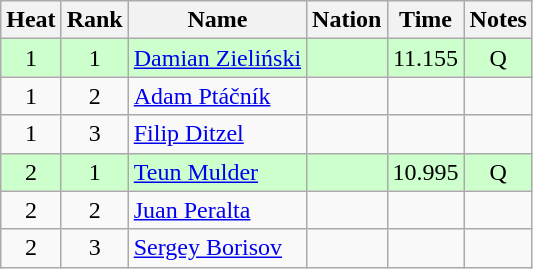<table class="wikitable sortable" style="text-align:center">
<tr>
<th>Heat</th>
<th>Rank</th>
<th>Name</th>
<th>Nation</th>
<th>Time</th>
<th>Notes</th>
</tr>
<tr style="background: #ccffcc;">
<td>1</td>
<td>1</td>
<td align=left><a href='#'>Damian Zieliński</a></td>
<td align=left></td>
<td>11.155</td>
<td>Q</td>
</tr>
<tr>
<td>1</td>
<td>2</td>
<td align=left><a href='#'>Adam Ptáčník</a></td>
<td align=left></td>
<td></td>
<td></td>
</tr>
<tr>
<td>1</td>
<td>3</td>
<td align=left><a href='#'>Filip Ditzel</a></td>
<td align=left></td>
<td></td>
<td></td>
</tr>
<tr style="background: #ccffcc;">
<td>2</td>
<td>1</td>
<td align=left><a href='#'>Teun Mulder</a></td>
<td align=left></td>
<td>10.995</td>
<td>Q</td>
</tr>
<tr>
<td>2</td>
<td>2</td>
<td align=left><a href='#'>Juan Peralta</a></td>
<td align=left></td>
<td></td>
<td></td>
</tr>
<tr>
<td>2</td>
<td>3</td>
<td align=left><a href='#'>Sergey Borisov</a></td>
<td align=left></td>
<td></td>
<td></td>
</tr>
</table>
